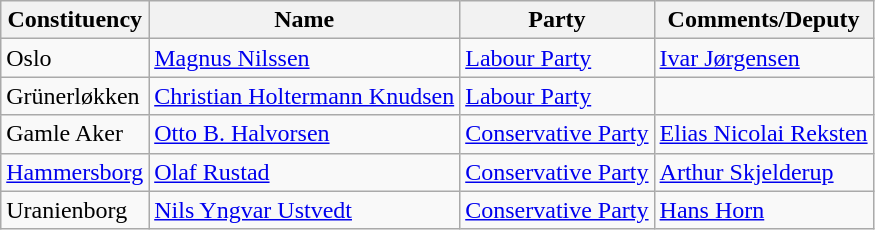<table class="wikitable">
<tr>
<th>Constituency</th>
<th>Name</th>
<th>Party</th>
<th>Comments/Deputy</th>
</tr>
<tr>
<td>Oslo</td>
<td><a href='#'>Magnus Nilssen</a></td>
<td><a href='#'>Labour Party</a></td>
<td><a href='#'>Ivar Jørgensen</a></td>
</tr>
<tr>
<td>Grünerløkken</td>
<td><a href='#'>Christian Holtermann Knudsen</a></td>
<td><a href='#'>Labour Party</a></td>
<td></td>
</tr>
<tr>
<td>Gamle Aker</td>
<td><a href='#'>Otto B. Halvorsen</a></td>
<td><a href='#'>Conservative Party</a></td>
<td><a href='#'>Elias Nicolai Reksten</a></td>
</tr>
<tr>
<td><a href='#'>Hammersborg</a></td>
<td><a href='#'>Olaf Rustad</a></td>
<td><a href='#'>Conservative Party</a></td>
<td><a href='#'>Arthur Skjelderup</a></td>
</tr>
<tr>
<td>Uranienborg</td>
<td><a href='#'>Nils Yngvar Ustvedt</a></td>
<td><a href='#'>Conservative Party</a></td>
<td><a href='#'>Hans Horn</a></td>
</tr>
</table>
